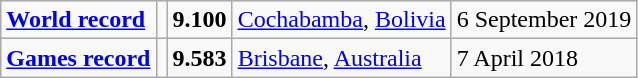<table class="wikitable">
<tr>
<td><a href='#'><strong>World record</strong></a></td>
<td></td>
<td><strong>9.100</strong></td>
<td><a href='#'>Cochabamba</a>, <a href='#'>Bolivia</a></td>
<td>6 September 2019</td>
</tr>
<tr>
<td><a href='#'> <strong>Games record</strong></a></td>
<td></td>
<td><strong>9.583</strong></td>
<td><a href='#'>Brisbane</a>, <a href='#'>Australia</a></td>
<td>7 April 2018</td>
</tr>
</table>
